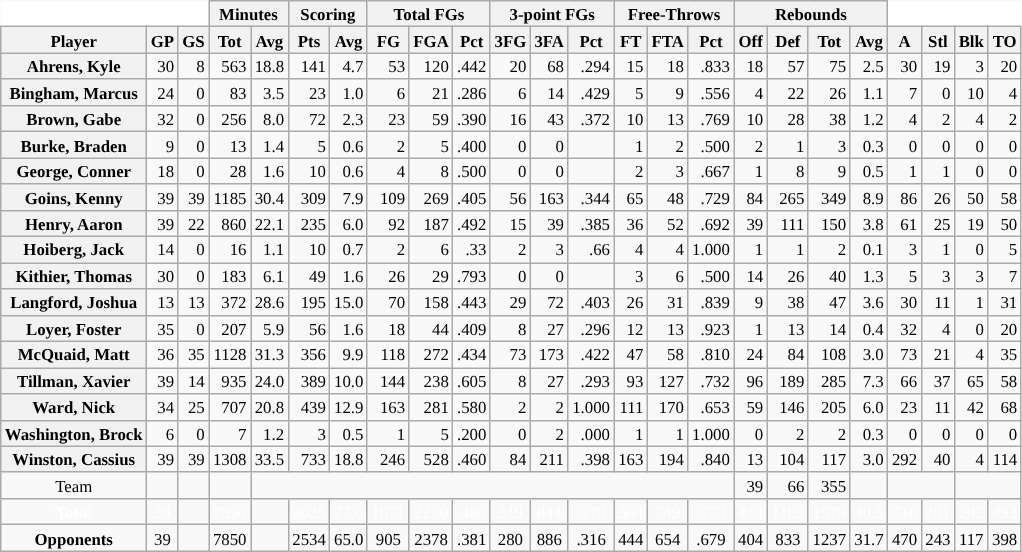<table class="wikitable sortable" style="font-size:70%;">
<tr>
<th colspan="3" style="border-top-style:hidden; border-left-style:hidden; background: white;"></th>
<th colspan="2" style="background:#">Minutes</th>
<th colspan="2" style="background:#">Scoring</th>
<th colspan="3" style="background:#">Total FGs</th>
<th colspan="3" style="background:#">3-point FGs</th>
<th colspan="3" style="background:#">Free-Throws</th>
<th colspan="4" style="background:#">Rebounds</th>
<th colspan="4" style="border-top-style:hidden; border-right-style:hidden; background: white;"></th>
</tr>
<tr>
<th scope="col" style="background:#">Player</th>
<th scope="col" style="background:#">GP</th>
<th scope="col" style="background:#">GS</th>
<th scope="col" style="background:#">Tot</th>
<th scope="col" style="background:#">Avg</th>
<th scope="col" style="background:#">Pts</th>
<th scope="col" style="background:#">Avg</th>
<th scope="col" style="background:#">FG</th>
<th scope="col" style="background:#">FGA</th>
<th scope="col" style="background:#">Pct</th>
<th scope="col" style="background:#">3FG</th>
<th scope="col" style="background:#">3FA</th>
<th scope="col" style="background:#">Pct</th>
<th scope="col" style="background:#">FT</th>
<th scope="col" style="background:#">FTA</th>
<th scope="col" style="background:#">Pct</th>
<th scope="col" style="background:#">Off</th>
<th scope="col" style="background:#">Def</th>
<th scope="col" style="background:#">Tot</th>
<th scope="col" style="background:#">Avg</th>
<th scope="col" style="background:#">A</th>
<th scope="col" style="background:#">Stl</th>
<th scope="col" style="background:#">Blk</th>
<th scope="col" style="background:#">TO</th>
</tr>
<tr>
<th style=white-space:nowrap>Ahrens, Kyle</th>
<td style="text-align:right;">30</td>
<td style="text-align:right;">8</td>
<td style="text-align:right;">563</td>
<td style="text-align:right;">18.8</td>
<td style="text-align:right;">141</td>
<td style="text-align:right;">4.7</td>
<td style="text-align:right;">53</td>
<td style="text-align:right;">120</td>
<td style="text-align:right;">.442</td>
<td style="text-align:right;">20</td>
<td style="text-align:right;">68</td>
<td style="text-align:right;">.294</td>
<td style="text-align:right;">15</td>
<td style="text-align:right;">18</td>
<td style="text-align:right;">.833</td>
<td style="text-align:right;">18</td>
<td style="text-align:right;">57</td>
<td style="text-align:right;">75</td>
<td style="text-align:right;">2.5</td>
<td style="text-align:right;">30</td>
<td style="text-align:right;">19</td>
<td style="text-align:right;">3</td>
<td style="text-align:right;">20</td>
</tr>
<tr>
<th style=white-space:nowrap>Bingham, Marcus</th>
<td style="text-align:right;">24</td>
<td style="text-align:right;">0</td>
<td style="text-align:right;">83</td>
<td style="text-align:right;">3.5</td>
<td style="text-align:right;">23</td>
<td style="text-align:right;">1.0</td>
<td style="text-align:right;">6</td>
<td style="text-align:right;">21</td>
<td style="text-align:right;">.286</td>
<td style="text-align:right;">6</td>
<td style="text-align:right;">14</td>
<td style="text-align:right;">.429</td>
<td style="text-align:right;">5</td>
<td style="text-align:right;">9</td>
<td style="text-align:right;">.556</td>
<td style="text-align:right;">4</td>
<td style="text-align:right;">22</td>
<td style="text-align:right;">26</td>
<td style="text-align:right;">1.1</td>
<td style="text-align:right;">7</td>
<td style="text-align:right;">0</td>
<td style="text-align:right;">10</td>
<td style="text-align:right;">4</td>
</tr>
<tr>
<th style=white-space:nowrap>Brown, Gabe</th>
<td style="text-align:right;">32</td>
<td style="text-align:right;">0</td>
<td style="text-align:right;">256</td>
<td style="text-align:right;">8.0</td>
<td style="text-align:right;">72</td>
<td style="text-align:right;">2.3</td>
<td style="text-align:right;">23</td>
<td style="text-align:right;">59</td>
<td style="text-align:right;">.390</td>
<td style="text-align:right;">16</td>
<td style="text-align:right;">43</td>
<td style="text-align:right;">.372</td>
<td style="text-align:right;">10</td>
<td style="text-align:right;">13</td>
<td style="text-align:right;">.769</td>
<td style="text-align:right;">10</td>
<td style="text-align:right;">28</td>
<td style="text-align:right;">38</td>
<td style="text-align:right;">1.2</td>
<td style="text-align:right;">4</td>
<td style="text-align:right;">2</td>
<td style="text-align:right;">4</td>
<td style="text-align:right;">2</td>
</tr>
<tr>
<th style=white-space:nowrap>Burke, Braden</th>
<td style="text-align:right;">9</td>
<td style="text-align:right;">0</td>
<td style="text-align:right;">13</td>
<td style="text-align:right;">1.4</td>
<td style="text-align:right;">5</td>
<td style="text-align:right;">0.6</td>
<td style="text-align:right;">2</td>
<td style="text-align:right;">5</td>
<td style="text-align:right;">.400</td>
<td style="text-align:right;">0</td>
<td style="text-align:right;">0</td>
<td style="text-align:right;"></td>
<td style="text-align:right;">1</td>
<td style="text-align:right;">2</td>
<td style="text-align:right;">.500</td>
<td style="text-align:right;">2</td>
<td style="text-align:right;">1</td>
<td style="text-align:right;">3</td>
<td style="text-align:right;">0.3</td>
<td style="text-align:right;">0</td>
<td style="text-align:right;">0</td>
<td style="text-align:right;">0</td>
<td style="text-align:right;">0</td>
</tr>
<tr>
<th style=white-space:nowrap>George, Conner</th>
<td style="text-align:right;">18</td>
<td style="text-align:right;">0</td>
<td style="text-align:right;">28</td>
<td style="text-align:right;">1.6</td>
<td style="text-align:right;">10</td>
<td style="text-align:right;">0.6</td>
<td style="text-align:right;">4</td>
<td style="text-align:right;">8</td>
<td style="text-align:right;">.500</td>
<td style="text-align:right;">0</td>
<td style="text-align:right;">0</td>
<td style="text-align:right;"></td>
<td style="text-align:right;">2</td>
<td style="text-align:right;">3</td>
<td style="text-align:right;">.667</td>
<td style="text-align:right;">1</td>
<td style="text-align:right;">8</td>
<td style="text-align:right;">9</td>
<td style="text-align:right;">0.5</td>
<td style="text-align:right;">1</td>
<td style="text-align:right;">1</td>
<td style="text-align:right;">0</td>
<td style="text-align:right;">0</td>
</tr>
<tr>
<th style=white-space:nowrap>Goins, Kenny</th>
<td style="text-align:right;">39</td>
<td style="text-align:right;">39</td>
<td style="text-align:right;">1185</td>
<td style="text-align:right;">30.4</td>
<td style="text-align:right;">309</td>
<td style="text-align:right;">7.9</td>
<td style="text-align:right;">109</td>
<td style="text-align:right;">269</td>
<td style="text-align:right;">.405</td>
<td style="text-align:right;">56</td>
<td style="text-align:right;">163</td>
<td style="text-align:right;">.344</td>
<td style="text-align:right;">65</td>
<td style="text-align:right;">48</td>
<td style="text-align:right;">.729</td>
<td style="text-align:right;">84</td>
<td style="text-align:right;">265</td>
<td style="text-align:right;">349</td>
<td style="text-align:right;">8.9</td>
<td style="text-align:right;">86</td>
<td style="text-align:right;">26</td>
<td style="text-align:right;">50</td>
<td style="text-align:right;">58</td>
</tr>
<tr>
<th style=white-space:nowrap>Henry, Aaron</th>
<td style="text-align:right;">39</td>
<td style="text-align:right;">22</td>
<td style="text-align:right;">860</td>
<td style="text-align:right;">22.1</td>
<td style="text-align:right;">235</td>
<td style="text-align:right;">6.0</td>
<td style="text-align:right;">92</td>
<td style="text-align:right;">187</td>
<td style="text-align:right;">.492</td>
<td style="text-align:right;">15</td>
<td style="text-align:right;">39</td>
<td style="text-align:right;">.385</td>
<td style="text-align:right;">36</td>
<td style="text-align:right;">52</td>
<td style="text-align:right;">.692</td>
<td style="text-align:right;">39</td>
<td style="text-align:right;">111</td>
<td style="text-align:right;">150</td>
<td style="text-align:right;">3.8</td>
<td style="text-align:right;">61</td>
<td style="text-align:right;">25</td>
<td style="text-align:right;">19</td>
<td style="text-align:right;">50</td>
</tr>
<tr>
<th style=white-space:nowrap>Hoiberg, Jack</th>
<td style="text-align:right;">14</td>
<td style="text-align:right;">0</td>
<td style="text-align:right;">16</td>
<td style="text-align:right;">1.1</td>
<td style="text-align:right;">10</td>
<td style="text-align:right;">0.7</td>
<td style="text-align:right;">2</td>
<td style="text-align:right;">6</td>
<td style="text-align:right;">.33</td>
<td style="text-align:right;">2</td>
<td style="text-align:right;">3</td>
<td style="text-align:right;">.66</td>
<td style="text-align:right;">4</td>
<td style="text-align:right;">4</td>
<td style="text-align:right;">1.000</td>
<td style="text-align:right;">1</td>
<td style="text-align:right;">1</td>
<td style="text-align:right;">2</td>
<td style="text-align:right;">0.1</td>
<td style="text-align:right;">3</td>
<td style="text-align:right;">1</td>
<td style="text-align:right;">0</td>
<td style="text-align:right;">5</td>
</tr>
<tr>
<th style=white-space:nowrap>Kithier, Thomas</th>
<td style="text-align:right;">30</td>
<td style="text-align:right;">0</td>
<td style="text-align:right;">183</td>
<td style="text-align:right;">6.1</td>
<td style="text-align:right;">49</td>
<td style="text-align:right;">1.6</td>
<td style="text-align:right;">26</td>
<td style="text-align:right;">29</td>
<td style="text-align:right;">.793</td>
<td style="text-align:right;">0</td>
<td style="text-align:right;">0</td>
<td style="text-align:right;"></td>
<td style="text-align:right;">3</td>
<td style="text-align:right;">6</td>
<td style="text-align:right;">.500</td>
<td style="text-align:right;">14</td>
<td style="text-align:right;">26</td>
<td style="text-align:right;">40</td>
<td style="text-align:right;">1.3</td>
<td style="text-align:right;">5</td>
<td style="text-align:right;">3</td>
<td style="text-align:right;">3</td>
<td style="text-align:right;">7</td>
</tr>
<tr>
<th style=white-space:nowrap>Langford, Joshua</th>
<td style="text-align:right;">13</td>
<td style="text-align:right;">13</td>
<td style="text-align:right;">372</td>
<td style="text-align:right;">28.6</td>
<td style="text-align:right;">195</td>
<td style="text-align:right;">15.0</td>
<td style="text-align:right;">70</td>
<td style="text-align:right;">158</td>
<td style="text-align:right;">.443</td>
<td style="text-align:right;">29</td>
<td style="text-align:right;">72</td>
<td style="text-align:right;">.403</td>
<td style="text-align:right;">26</td>
<td style="text-align:right;">31</td>
<td style="text-align:right;">.839</td>
<td style="text-align:right;">9</td>
<td style="text-align:right;">38</td>
<td style="text-align:right;">47</td>
<td style="text-align:right;">3.6</td>
<td style="text-align:right;">30</td>
<td style="text-align:right;">11</td>
<td style="text-align:right;">1</td>
<td style="text-align:right;">31</td>
</tr>
<tr>
<th style=white-space:nowrap>Loyer, Foster</th>
<td style="text-align:right;">35</td>
<td style="text-align:right;">0</td>
<td style="text-align:right;">207</td>
<td style="text-align:right;">5.9</td>
<td style="text-align:right;">56</td>
<td style="text-align:right;">1.6</td>
<td style="text-align:right;">18</td>
<td style="text-align:right;">44</td>
<td style="text-align:right;">.409</td>
<td style="text-align:right;">8</td>
<td style="text-align:right;">27</td>
<td style="text-align:right;">.296</td>
<td style="text-align:right;">12</td>
<td style="text-align:right;">13</td>
<td style="text-align:right;">.923</td>
<td style="text-align:right;">1</td>
<td style="text-align:right;">13</td>
<td style="text-align:right;">14</td>
<td style="text-align:right;">0.4</td>
<td style="text-align:right;">32</td>
<td style="text-align:right;">4</td>
<td style="text-align:right;">0</td>
<td style="text-align:right;">20</td>
</tr>
<tr>
<th style=white-space:nowrap>McQuaid, Matt</th>
<td style="text-align:right;">36</td>
<td style="text-align:right;">35</td>
<td style="text-align:right;">1128</td>
<td style="text-align:right;">31.3</td>
<td style="text-align:right;">356</td>
<td style="text-align:right;">9.9</td>
<td style="text-align:right;">118</td>
<td style="text-align:right;">272</td>
<td style="text-align:right;">.434</td>
<td style="text-align:right;">73</td>
<td style="text-align:right;">173</td>
<td style="text-align:right;">.422</td>
<td style="text-align:right;">47</td>
<td style="text-align:right;">58</td>
<td style="text-align:right;">.810</td>
<td style="text-align:right;">24</td>
<td style="text-align:right;">84</td>
<td style="text-align:right;">108</td>
<td style="text-align:right;">3.0</td>
<td style="text-align:right;">73</td>
<td style="text-align:right;">21</td>
<td style="text-align:right;">4</td>
<td style="text-align:right;">35</td>
</tr>
<tr>
<th style=white-space:nowrap>Tillman, Xavier</th>
<td style="text-align:right;">39</td>
<td style="text-align:right;">14</td>
<td style="text-align:right;">935</td>
<td style="text-align:right;">24.0</td>
<td style="text-align:right;">389</td>
<td style="text-align:right;">10.0</td>
<td style="text-align:right;">144</td>
<td style="text-align:right;">238</td>
<td style="text-align:right;">.605</td>
<td style="text-align:right;">8</td>
<td style="text-align:right;">27</td>
<td style="text-align:right;">.293</td>
<td style="text-align:right;">93</td>
<td style="text-align:right;">127</td>
<td style="text-align:right;">.732</td>
<td style="text-align:right;">96</td>
<td style="text-align:right;">189</td>
<td style="text-align:right;">285</td>
<td style="text-align:right;">7.3</td>
<td style="text-align:right;">66</td>
<td style="text-align:right;">37</td>
<td style="text-align:right;">65</td>
<td style="text-align:right;">58</td>
</tr>
<tr>
<th style=white-space:nowrap>Ward, Nick</th>
<td style="text-align:right;">34</td>
<td style="text-align:right;">25</td>
<td style="text-align:right;">707</td>
<td style="text-align:right;">20.8</td>
<td style="text-align:right;">439</td>
<td style="text-align:right;">12.9</td>
<td style="text-align:right;">163</td>
<td style="text-align:right;">281</td>
<td style="text-align:right;">.580</td>
<td style="text-align:right;">2</td>
<td style="text-align:right;">2</td>
<td style="text-align:right;">1.000</td>
<td style="text-align:right;">111</td>
<td style="text-align:right;">170</td>
<td style="text-align:right;">.653</td>
<td style="text-align:right;">59</td>
<td style="text-align:right;">146</td>
<td style="text-align:right;">205</td>
<td style="text-align:right;">6.0</td>
<td style="text-align:right;">23</td>
<td style="text-align:right;">11</td>
<td style="text-align:right;">42</td>
<td style="text-align:right;">68</td>
</tr>
<tr>
<th style=white-space:nowrap>Washington, Brock</th>
<td style="text-align:right;">6</td>
<td style="text-align:right;">0</td>
<td style="text-align:right;">7</td>
<td style="text-align:right;">1.2</td>
<td style="text-align:right;">3</td>
<td style="text-align:right;">0.5</td>
<td style="text-align:right;">1</td>
<td style="text-align:right;">5</td>
<td style="text-align:right;">.200</td>
<td style="text-align:right;">0</td>
<td style="text-align:right;">2</td>
<td style="text-align:right;">.000</td>
<td style="text-align:right;">1</td>
<td style="text-align:right;">1</td>
<td style="text-align:right;">1.000</td>
<td style="text-align:right;">0</td>
<td style="text-align:right;">2</td>
<td style="text-align:right;">2</td>
<td style="text-align:right;">0.3</td>
<td style="text-align:right;">0</td>
<td style="text-align:right;">0</td>
<td style="text-align:right;">0</td>
<td style="text-align:right;">0</td>
</tr>
<tr>
<th style=white-space:nowrap>Winston, Cassius</th>
<td style="text-align:right;">39</td>
<td style="text-align:right;">39</td>
<td style="text-align:right;">1308</td>
<td style="text-align:right;">33.5</td>
<td style="text-align:right;">733</td>
<td style="text-align:right;">18.8</td>
<td style="text-align:right;">246</td>
<td style="text-align:right;">528</td>
<td style="text-align:right;">.460</td>
<td style="text-align:right;">84</td>
<td style="text-align:right;">211</td>
<td style="text-align:right;">.398</td>
<td style="text-align:right;">163</td>
<td style="text-align:right;">194</td>
<td style="text-align:right;">.840</td>
<td style="text-align:right;">13</td>
<td style="text-align:right;">104</td>
<td style="text-align:right;">117</td>
<td style="text-align:right;">3.0</td>
<td style="text-align:right;">292</td>
<td style="text-align:right;">40</td>
<td style="text-align:right;">4</td>
<td style="text-align:right;">114</td>
</tr>
<tr class="sortbottom">
<td style="text-align:center;">Team</td>
<td style="text-align:right;"></td>
<td style="text-align:right;"></td>
<td style="text-align:right;"></td>
<td style="text-align:right; border-right-style:hidden;"></td>
<td style="text-align:right; border-right-style:hidden;"></td>
<td style="text-align:right; border-right-style:hidden;"></td>
<td style="text-align:right; border-right-style:hidden;"></td>
<td style="text-align:right; border-right-style:hidden;"></td>
<td style="text-align:right; border-right-style:hidden;"></td>
<td style="text-align:right; border-right-style:hidden;"></td>
<td style="text-align:right; border-right-style:hidden;"></td>
<td style="text-align:right; border-right-style:hidden;"></td>
<td style="text-align:right; border-right-style:hidden;"></td>
<td style="text-align:right; border-right-style:hidden;"></td>
<td style="text-align:right;"></td>
<td style="text-align:right;">39</td>
<td style="text-align:right;">66</td>
<td style="text-align:right;">355</td>
<td style="text-align:right;"></td>
<td style="text-align:right; border-right-style:hidden;"></td>
<td style="text-align:right;"></td>
<td style="text-align:right; border-right-style:hidden;"></td>
<td style="text-align:right;"></td>
</tr>
<tr class="sortbottom" style="color:#ffffff;" style="background:#">
<td style="text-align:center;color:#ffffff;"><strong>Total</strong></td>
<td style="text-align:center; color:#fff;">39</td>
<td align="center" style="background:#"></td>
<td align="center" style="background:#">7850</td>
<td align="center" style="background:#"></td>
<td align="center" style="background:#">3025</td>
<td align="center" style="background:#">77.6</td>
<td align="center" style="background:#">1071</td>
<td align="center" style="background:#">2230</td>
<td align="center" style="background:#">.480</td>
<td align="center" style="background:#">319</td>
<td align="center" style="background:#">844</td>
<td align="center" style="background:#">.378</td>
<td align="center" style="background:#">564</td>
<td align="center" style="background:#">749</td>
<td align="center" style="background:#">.753</td>
<td align="center" style="background:#">414</td>
<td align="center" style="background:#">1165</td>
<td align="center" style="background:#">1579</td>
<td align="center" style="background:#">40.5</td>
<td align="center" style="background:#">716</td>
<td align="center" style="background:#">201</td>
<td align="center" style="background:#">205</td>
<td align="center" style="background:#">493</td>
</tr>
<tr class="sortbottom" style="text-align:center;">
<td><strong>Opponents</strong></td>
<td>39</td>
<td style="text-align:center;"></td>
<td>7850</td>
<td style="text-align:center;"></td>
<td>2534</td>
<td>65.0</td>
<td>905</td>
<td>2378</td>
<td>.381</td>
<td>280</td>
<td>886</td>
<td>.316</td>
<td>444</td>
<td>654</td>
<td>.679</td>
<td>404</td>
<td>833</td>
<td>1237</td>
<td>31.7</td>
<td>470</td>
<td>243</td>
<td>117</td>
<td>398</td>
</tr>
</table>
